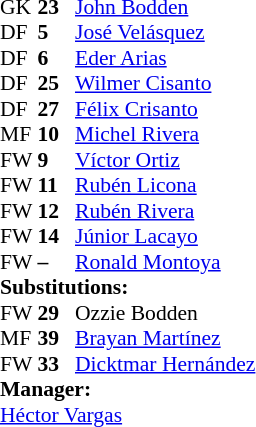<table style = "font-size: 90%" cellspacing = "0" cellpadding = "0">
<tr>
<td colspan = 4></td>
</tr>
<tr>
<th style="width:25px;"></th>
<th style="width:25px;"></th>
</tr>
<tr>
<td>GK</td>
<td><strong>23</strong></td>
<td> <a href='#'>John Bodden</a></td>
</tr>
<tr>
<td>DF</td>
<td><strong>5</strong></td>
<td> <a href='#'>José Velásquez</a></td>
<td></td>
<td></td>
</tr>
<tr>
<td>DF</td>
<td><strong>6</strong></td>
<td> <a href='#'>Eder Arias</a></td>
<td></td>
<td></td>
</tr>
<tr>
<td>DF</td>
<td><strong>25</strong></td>
<td> <a href='#'>Wilmer Cisanto</a></td>
</tr>
<tr>
<td>DF</td>
<td><strong>27</strong></td>
<td> <a href='#'>Félix Crisanto</a></td>
<td></td>
<td></td>
</tr>
<tr>
<td>MF</td>
<td><strong>10</strong></td>
<td> <a href='#'>Michel Rivera</a></td>
<td></td>
<td></td>
</tr>
<tr>
<td>FW</td>
<td><strong>9</strong></td>
<td> <a href='#'>Víctor Ortiz</a></td>
</tr>
<tr>
<td>FW</td>
<td><strong>11</strong></td>
<td> <a href='#'>Rubén Licona</a></td>
<td></td>
<td></td>
</tr>
<tr>
<td>FW</td>
<td><strong>12</strong></td>
<td> <a href='#'>Rubén Rivera</a></td>
</tr>
<tr>
<td>FW</td>
<td><strong>14</strong></td>
<td> <a href='#'>Júnior Lacayo</a></td>
</tr>
<tr>
<td>FW</td>
<td><strong>–</strong></td>
<td> <a href='#'>Ronald Montoya</a></td>
<td></td>
<td></td>
<td></td>
<td></td>
</tr>
<tr>
<td colspan = 3><strong>Substitutions:</strong></td>
</tr>
<tr>
<td>FW</td>
<td><strong>29</strong></td>
<td> Ozzie Bodden</td>
<td></td>
<td></td>
</tr>
<tr>
<td>MF</td>
<td><strong>39</strong></td>
<td> <a href='#'>Brayan Martínez</a></td>
<td></td>
<td></td>
</tr>
<tr>
<td>FW</td>
<td><strong>33</strong></td>
<td> <a href='#'>Dicktmar Hernández</a></td>
<td></td>
<td></td>
</tr>
<tr>
<td colspan = 3><strong>Manager:</strong></td>
</tr>
<tr>
<td colspan = 3> <a href='#'>Héctor Vargas</a></td>
</tr>
</table>
